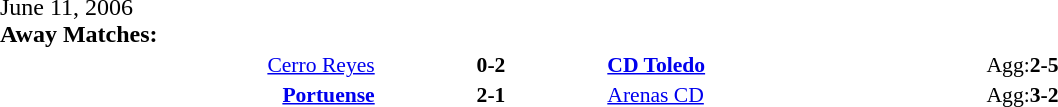<table width=100% cellspacing=1>
<tr>
<th width=20%></th>
<th width=12%></th>
<th width=20%></th>
<th></th>
</tr>
<tr>
<td>June 11, 2006<br><strong>Away Matches:</strong></td>
</tr>
<tr style=font-size:90%>
<td align=right><a href='#'>Cerro Reyes</a></td>
<td align=center><strong>0-2</strong></td>
<td><strong><a href='#'>CD Toledo</a></strong></td>
<td>Agg:<strong>2-5</strong></td>
</tr>
<tr style=font-size:90%>
<td align=right><strong><a href='#'>Portuense</a></strong></td>
<td align=center><strong>2-1</strong></td>
<td><a href='#'>Arenas CD</a></td>
<td>Agg:<strong>3-2</strong></td>
</tr>
</table>
